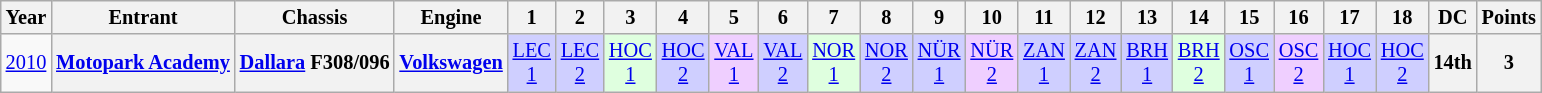<table class="wikitable" style="text-align:center; font-size:85%">
<tr>
<th>Year</th>
<th>Entrant</th>
<th>Chassis</th>
<th>Engine</th>
<th>1</th>
<th>2</th>
<th>3</th>
<th>4</th>
<th>5</th>
<th>6</th>
<th>7</th>
<th>8</th>
<th>9</th>
<th>10</th>
<th>11</th>
<th>12</th>
<th>13</th>
<th>14</th>
<th>15</th>
<th>16</th>
<th>17</th>
<th>18</th>
<th>DC</th>
<th>Points</th>
</tr>
<tr>
<td><a href='#'>2010</a></td>
<th nowrap><a href='#'>Motopark Academy</a></th>
<th nowrap><a href='#'>Dallara</a> F308/096</th>
<th><a href='#'>Volkswagen</a></th>
<td style="background:#CFCFFF;"><a href='#'>LEC<br>1</a><br></td>
<td style="background:#CFCFFF;"><a href='#'>LEC<br>2</a><br></td>
<td style="background:#DFFFDF;"><a href='#'>HOC<br>1</a><br></td>
<td style="background:#CFCFFF;"><a href='#'>HOC<br>2</a><br></td>
<td style="background:#EFCFFF;"><a href='#'>VAL<br>1</a><br></td>
<td style="background:#CFCFFF;"><a href='#'>VAL<br>2</a><br></td>
<td style="background:#DFFFDF;"><a href='#'>NOR<br>1</a><br></td>
<td style="background:#CFCFFF;"><a href='#'>NOR<br>2</a><br></td>
<td style="background:#CFCFFF;"><a href='#'>NÜR<br>1</a><br></td>
<td style="background:#EFCFFF;"><a href='#'>NÜR<br>2</a><br></td>
<td style="background:#CFCFFF;"><a href='#'>ZAN<br>1</a><br></td>
<td style="background:#CFCFFF;"><a href='#'>ZAN<br>2</a><br></td>
<td style="background:#CFCFFF;"><a href='#'>BRH<br>1</a><br></td>
<td style="background:#DFFFDF;"><a href='#'>BRH<br>2</a><br></td>
<td style="background:#CFCFFF;"><a href='#'>OSC<br>1</a><br></td>
<td style="background:#EFCFFF;"><a href='#'>OSC<br>2</a><br></td>
<td style="background:#CFCFFF;"><a href='#'>HOC<br>1</a><br></td>
<td style="background:#CFCFFF;"><a href='#'>HOC<br>2</a><br></td>
<th>14th</th>
<th>3</th>
</tr>
</table>
